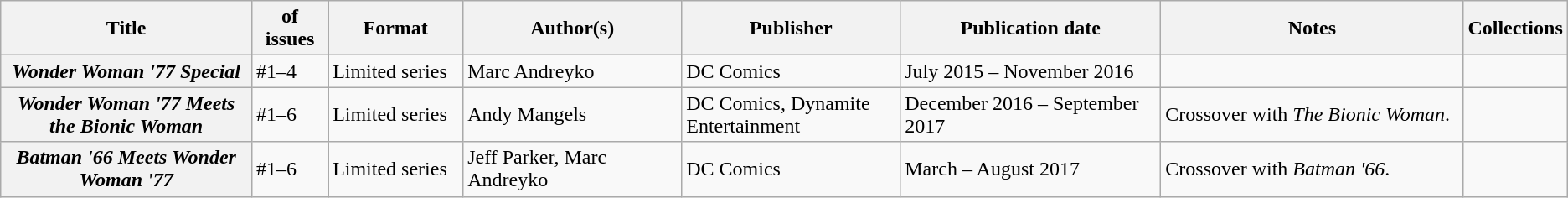<table class="wikitable">
<tr>
<th>Title</th>
<th style="width:40pt"> of issues</th>
<th style="width:75pt">Format</th>
<th style="width:125pt">Author(s)</th>
<th style="width:125pt">Publisher</th>
<th style="width:150pt">Publication date</th>
<th style="width:175pt">Notes</th>
<th>Collections</th>
</tr>
<tr>
<th><em>Wonder Woman '77 Special</em></th>
<td>#1–4</td>
<td>Limited series</td>
<td>Marc Andreyko</td>
<td>DC Comics</td>
<td>July 2015 – November 2016</td>
<td></td>
<td></td>
</tr>
<tr>
<th><em>Wonder Woman '77 Meets the Bionic Woman</em></th>
<td>#1–6</td>
<td>Limited series</td>
<td>Andy Mangels</td>
<td>DC Comics, Dynamite Entertainment</td>
<td>December 2016 – September 2017</td>
<td>Crossover with <em>The Bionic Woman</em>.</td>
<td></td>
</tr>
<tr>
<th><em>Batman '66 Meets Wonder Woman '77</em></th>
<td>#1–6</td>
<td>Limited series</td>
<td>Jeff Parker, Marc Andreyko</td>
<td>DC Comics</td>
<td>March – August 2017</td>
<td>Crossover with <em>Batman '66</em>.</td>
<td></td>
</tr>
</table>
